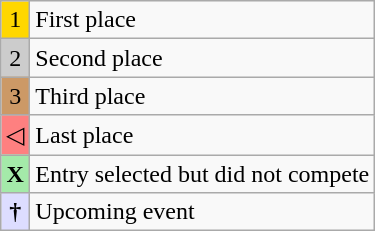<table class="wikitable">
<tr>
<td style="background-color:#FFD700; text-align:center;">1</td>
<td>First place</td>
</tr>
<tr>
<td style="background-color:#CCC; text-align:center;">2</td>
<td>Second place</td>
</tr>
<tr>
<td style="background-color:#C96; text-align:center;">3</td>
<td>Third place</td>
</tr>
<tr>
<td style="background-color:#FE8080; text-align:center;">◁</td>
<td>Last place</td>
</tr>
<tr>
<td style="background-color:#A4EAA9; text-align:center;"><strong>X</strong></td>
<td>Entry selected but did not compete</td>
</tr>
<tr>
<td style="background-color:#DDF; text-align:center;"><strong>†</strong></td>
<td>Upcoming event</td>
</tr>
</table>
